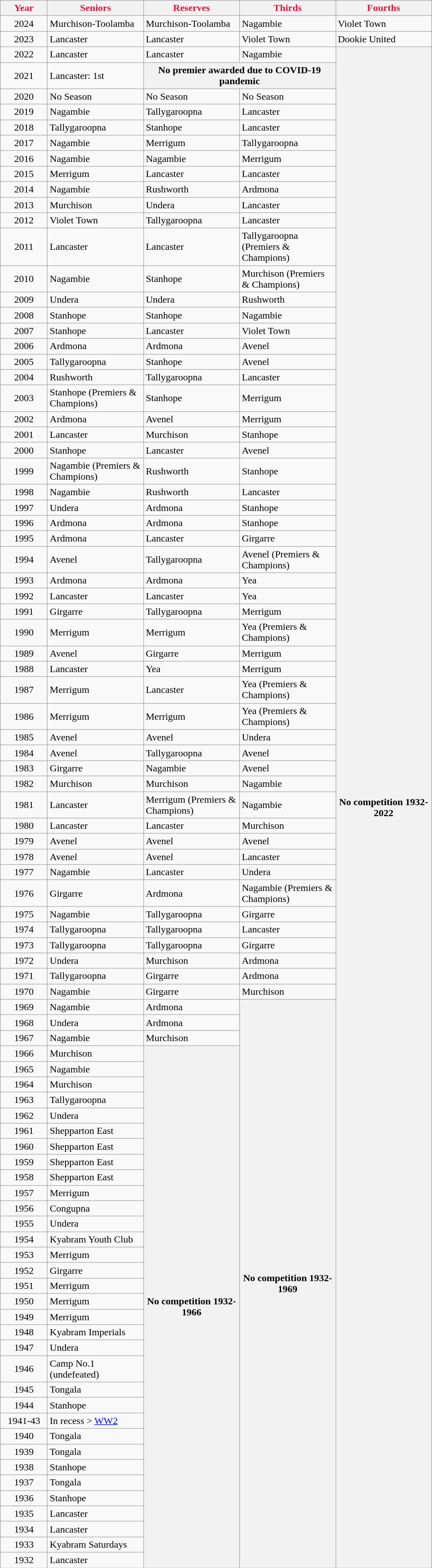<table class="wikitable">
<tr>
<th style="color:crimson" width="70">Year</th>
<th style="color:crimson" width="150">Seniors</th>
<th style="color:crimson" width="150">Reserves</th>
<th style="color:crimson" width="150">Thirds</th>
<th style="color:crimson" width="150">Fourths</th>
</tr>
<tr>
<td align="center">2024</td>
<td>Murchison-Toolamba</td>
<td>Murchison-Toolamba</td>
<td>Nagambie</td>
<td>Violet Town</td>
</tr>
<tr>
<td align="center">2023</td>
<td>Lancaster</td>
<td>Lancaster</td>
<td>Violet Town</td>
<td>Dookie United</td>
</tr>
<tr>
<td align="center">2022</td>
<td>Lancaster</td>
<td>Lancaster</td>
<td>Nagambie</td>
<th rowspan="89">No competition 1932-2022</th>
</tr>
<tr>
<td align="center">2021</td>
<td>Lancaster: 1st</td>
<th colspan="2">No premier awarded due to COVID-19 pandemic</th>
</tr>
<tr>
<td align="center">2020</td>
<td>No Season</td>
<td>No Season</td>
<td>No Season</td>
</tr>
<tr>
<td align="center">2019</td>
<td>Nagambie</td>
<td>Tallygaroopna</td>
<td>Lancaster</td>
</tr>
<tr>
<td align="center">2018</td>
<td>Tallygaroopna</td>
<td>Stanhope</td>
<td>Lancaster</td>
</tr>
<tr>
<td align="center">2017</td>
<td>Nagambie</td>
<td>Merrigum</td>
<td>Tallygaroopna</td>
</tr>
<tr>
<td align="center">2016</td>
<td>Nagambie</td>
<td>Nagambie</td>
<td>Merrigum</td>
</tr>
<tr>
<td align="center">2015</td>
<td>Merrigum</td>
<td>Lancaster</td>
<td>Lancaster</td>
</tr>
<tr>
<td align="center">2014</td>
<td>Nagambie</td>
<td>Rushworth</td>
<td>Ardmona</td>
</tr>
<tr>
<td align="center">2013</td>
<td>Murchison</td>
<td>Undera</td>
<td>Lancaster</td>
</tr>
<tr>
<td align="center">2012</td>
<td>Violet Town</td>
<td>Tallygaroopna</td>
<td>Lancaster</td>
</tr>
<tr>
<td align="center">2011</td>
<td>Lancaster</td>
<td>Lancaster</td>
<td>Tallygaroopna (Premiers & Champions)</td>
</tr>
<tr>
<td align="center">2010</td>
<td>Nagambie</td>
<td>Stanhope</td>
<td>Murchison (Premiers & Champions)</td>
</tr>
<tr>
<td align="center">2009</td>
<td>Undera</td>
<td>Undera</td>
<td>Rushworth</td>
</tr>
<tr>
<td align="center">2008</td>
<td>Stanhope</td>
<td>Stanhope</td>
<td>Nagambie</td>
</tr>
<tr>
<td align="center">2007</td>
<td>Stanhope</td>
<td>Lancaster</td>
<td>Violet Town</td>
</tr>
<tr>
<td align="center">2006</td>
<td>Ardmona</td>
<td>Ardmona</td>
<td>Avenel</td>
</tr>
<tr>
<td align="center">2005</td>
<td>Tallygaroopna</td>
<td>Stanhope</td>
<td>Avenel</td>
</tr>
<tr>
<td align="center">2004</td>
<td>Rushworth</td>
<td>Tallygaroopna</td>
<td>Lancaster</td>
</tr>
<tr>
<td align="center">2003</td>
<td>Stanhope (Premiers & Champions)</td>
<td>Stanhope</td>
<td>Merrigum</td>
</tr>
<tr>
<td align="center">2002</td>
<td>Ardmona</td>
<td>Avenel</td>
<td>Merrigum</td>
</tr>
<tr>
<td align="center">2001</td>
<td>Lancaster</td>
<td>Murchison</td>
<td>Stanhope</td>
</tr>
<tr>
<td align="center">2000</td>
<td>Stanhope</td>
<td>Lancaster</td>
<td>Avenel</td>
</tr>
<tr>
<td align="center">1999</td>
<td>Nagambie (Premiers & Champions)</td>
<td>Rushworth</td>
<td>Stanhope</td>
</tr>
<tr>
<td align="center">1998</td>
<td>Nagambie</td>
<td>Rushworth</td>
<td>Lancaster</td>
</tr>
<tr>
<td align="center">1997</td>
<td>Undera</td>
<td>Ardmona</td>
<td>Stanhope</td>
</tr>
<tr>
<td align="center">1996</td>
<td>Ardmona</td>
<td>Ardmona</td>
<td>Stanhope</td>
</tr>
<tr>
<td align="center">1995</td>
<td>Ardmona</td>
<td>Lancaster</td>
<td>Girgarre</td>
</tr>
<tr>
<td align="center">1994</td>
<td>Avenel</td>
<td>Tallygaroopna</td>
<td>Avenel (Premiers & Champions)</td>
</tr>
<tr>
<td align="center">1993</td>
<td>Ardmona</td>
<td>Ardmona</td>
<td>Yea</td>
</tr>
<tr>
<td align="center">1992</td>
<td>Lancaster</td>
<td>Lancaster</td>
<td>Yea</td>
</tr>
<tr>
<td align="center">1991</td>
<td>Girgarre</td>
<td>Tallygaroopna</td>
<td>Merrigum</td>
</tr>
<tr>
<td align="center">1990</td>
<td>Merrigum</td>
<td>Merrigum</td>
<td>Yea (Premiers & Champions)</td>
</tr>
<tr>
<td align="center">1989</td>
<td>Avenel</td>
<td>Girgarre</td>
<td>Merrigum</td>
</tr>
<tr>
<td align="center">1988</td>
<td>Lancaster</td>
<td>Yea</td>
<td>Merrigum</td>
</tr>
<tr>
<td align="center">1987</td>
<td>Merrigum</td>
<td>Lancaster</td>
<td>Yea (Premiers & Champions)</td>
</tr>
<tr>
<td align="center">1986</td>
<td>Merrigum</td>
<td>Merrigum</td>
<td>Yea (Premiers & Champions)</td>
</tr>
<tr>
<td align="center">1985</td>
<td>Avenel</td>
<td>Avenel</td>
<td>Undera</td>
</tr>
<tr>
<td align="center">1984</td>
<td>Avenel</td>
<td>Tallygaroopna</td>
<td>Avenel</td>
</tr>
<tr>
<td align="center">1983</td>
<td>Girgarre</td>
<td>Nagambie</td>
<td>Avenel</td>
</tr>
<tr>
<td align="center">1982</td>
<td>Murchison</td>
<td>Murchison</td>
<td>Nagambie</td>
</tr>
<tr>
<td align="center">1981</td>
<td>Lancaster</td>
<td>Merrigum (Premiers & Champions)</td>
<td>Nagambie</td>
</tr>
<tr>
<td align="center">1980</td>
<td>Lancaster</td>
<td>Lancaster</td>
<td>Murchison</td>
</tr>
<tr>
<td align="center">1979</td>
<td>Avenel</td>
<td>Avenel</td>
<td>Avenel</td>
</tr>
<tr>
<td align="center">1978</td>
<td>Avenel</td>
<td>Avenel</td>
<td>Lancaster</td>
</tr>
<tr>
<td align="center">1977</td>
<td>Nagambie</td>
<td>Lancaster</td>
<td>Undera</td>
</tr>
<tr>
<td align="center">1976</td>
<td>Girgarre</td>
<td>Ardmona</td>
<td>Nagambie (Premiers & Champions)</td>
</tr>
<tr>
<td align="center">1975</td>
<td>Nagambie</td>
<td>Tallygaroopna</td>
<td>Girgarre</td>
</tr>
<tr>
<td align="center">1974</td>
<td>Tallygaroopna</td>
<td>Tallygaroopna</td>
<td>Lancaster</td>
</tr>
<tr>
<td align="center">1973</td>
<td>Tallygaroopna</td>
<td>Tallygaroopna</td>
<td>Girgarre</td>
</tr>
<tr>
<td align="center">1972</td>
<td>Undera</td>
<td>Murchison</td>
<td>Ardmona</td>
</tr>
<tr>
<td align="center">1971</td>
<td>Tallygaroopna</td>
<td>Girgarre</td>
<td>Ardmona</td>
</tr>
<tr>
<td align="center">1970</td>
<td>Nagambie</td>
<td>Girgarre</td>
<td>Murchison</td>
</tr>
<tr>
<td align="center">1969</td>
<td>Nagambie</td>
<td>Ardmona</td>
<th rowspan="36">No competition 1932-1969</th>
</tr>
<tr>
<td align="center">1968</td>
<td>Undera</td>
<td>Ardmona</td>
</tr>
<tr>
<td align="center">1967</td>
<td>Nagambie</td>
<td>Murchison</td>
</tr>
<tr>
<td align="center">1966</td>
<td>Murchison</td>
<th rowspan="33">No competition 1932-1966</th>
</tr>
<tr>
<td align="center">1965</td>
<td>Nagambie</td>
</tr>
<tr>
<td align="center">1964</td>
<td>Murchison</td>
</tr>
<tr>
<td align="center">1963</td>
<td>Tallygaroopna</td>
</tr>
<tr>
<td align="center">1962</td>
<td>Undera</td>
</tr>
<tr>
<td align="center">1961</td>
<td>Shepparton East</td>
</tr>
<tr>
<td align="center">1960</td>
<td>Shepparton East</td>
</tr>
<tr>
<td align="center">1959</td>
<td>Shepparton East</td>
</tr>
<tr>
<td align="center">1958</td>
<td>Shepparton East</td>
</tr>
<tr>
<td align="center">1957</td>
<td>Merrigum</td>
</tr>
<tr>
<td align="center">1956</td>
<td>Congupna</td>
</tr>
<tr>
<td align="center">1955</td>
<td>Undera</td>
</tr>
<tr>
<td align="center">1954</td>
<td>Kyabram Youth Club</td>
</tr>
<tr>
<td align="center">1953</td>
<td>Merrigum</td>
</tr>
<tr>
<td align="center">1952</td>
<td>Girgarre</td>
</tr>
<tr>
<td align="center">1951</td>
<td>Merrigum</td>
</tr>
<tr>
<td align="center">1950</td>
<td>Merrigum</td>
</tr>
<tr>
<td align="center">1949</td>
<td>Merrigum</td>
</tr>
<tr>
<td align="center">1948</td>
<td>Kyabram Imperials</td>
</tr>
<tr>
<td align="center">1947</td>
<td>Undera</td>
</tr>
<tr>
<td align="center">1946</td>
<td>Camp No.1 (undefeated)</td>
</tr>
<tr>
<td align="center">1945</td>
<td>Tongala</td>
</tr>
<tr>
<td align="center">1944</td>
<td>Stanhope</td>
</tr>
<tr>
<td align="center">1941-43</td>
<td>In recess > <a href='#'>WW2</a></td>
</tr>
<tr>
<td align="center">1940</td>
<td>Tongala</td>
</tr>
<tr>
<td align="center">1939</td>
<td>Tongala</td>
</tr>
<tr>
<td align="center">1938</td>
<td>Stanhope</td>
</tr>
<tr>
<td align="center">1937</td>
<td>Tongala</td>
</tr>
<tr>
<td align="center">1936</td>
<td>Stanhope</td>
</tr>
<tr>
<td align="center">1935</td>
<td>Lancaster</td>
</tr>
<tr>
<td align="center">1934</td>
<td>Lancaster</td>
</tr>
<tr>
<td align="center">1933</td>
<td>Kyabram Saturdays</td>
</tr>
<tr>
<td align="center">1932</td>
<td>Lancaster</td>
</tr>
</table>
